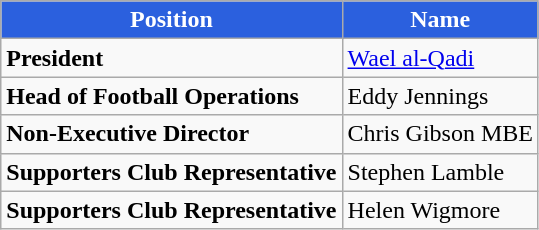<table class="wikitable" style="text-align: left">
<tr>
<th style="background-color:#2B60DE; color:white;;" scope="col">Position</th>
<th style="background-color:#2B60DE; color:white;;" scope="col">Name</th>
</tr>
<tr>
<td><strong>President</strong></td>
<td><a href='#'>Wael al-Qadi</a></td>
</tr>
<tr>
<td><strong>Head of Football Operations</strong></td>
<td>Eddy Jennings</td>
</tr>
<tr>
<td><strong>Non-Executive Director</strong></td>
<td>Chris Gibson MBE</td>
</tr>
<tr>
<td><strong>Supporters Club Representative</strong></td>
<td>Stephen Lamble</td>
</tr>
<tr>
<td><strong>Supporters Club Representative</strong></td>
<td>Helen Wigmore</td>
</tr>
</table>
